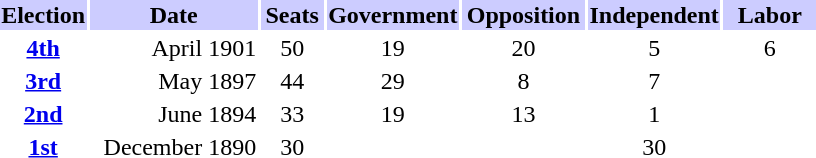<table class="toccolours" style="margin:0 auto; clear:both;" border=0>
<tr style="background:#ccf">
<th width=40>Election</th>
<th width=110>Date</th>
<th width=40>Seats</th>
<th width=80>Government</th>
<th width=80>Opposition</th>
<th width=80>Independent</th>
<th width=60>Labor</th>
</tr>
<tr>
<th><a href='#'>4th</a></th>
<td align="right">April 1901</td>
<td align="center">50</td>
<td align="center">19</td>
<td align="center">20</td>
<td align="center">5</td>
<td align="center">6</td>
</tr>
<tr>
<th><a href='#'>3rd</a></th>
<td align="right">May 1897</td>
<td align="center">44</td>
<td align="center">29</td>
<td align="center">8</td>
<td align="center">7</td>
<td align="center"></td>
</tr>
<tr>
<th><a href='#'>2nd</a></th>
<td align="right">June 1894</td>
<td align="center">33</td>
<td align="center">19</td>
<td align="center">13</td>
<td align="center">1</td>
<td align="center"></td>
</tr>
<tr>
<th><a href='#'>1st</a></th>
<td align="right">December 1890</td>
<td align="center">30</td>
<td align="center"></td>
<td align="center"></td>
<td align="center">30</td>
<td align="center"></td>
</tr>
<tr>
</tr>
</table>
